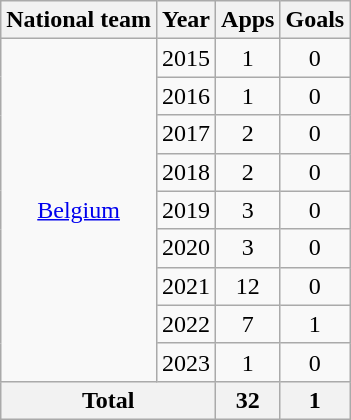<table class="wikitable" style="text-align: center;">
<tr>
<th>National team</th>
<th>Year</th>
<th>Apps</th>
<th>Goals</th>
</tr>
<tr>
<td rowspan=9><a href='#'>Belgium</a></td>
<td>2015</td>
<td>1</td>
<td>0</td>
</tr>
<tr>
<td>2016</td>
<td>1</td>
<td>0</td>
</tr>
<tr>
<td>2017</td>
<td>2</td>
<td>0</td>
</tr>
<tr>
<td>2018</td>
<td>2</td>
<td>0</td>
</tr>
<tr>
<td>2019</td>
<td>3</td>
<td>0</td>
</tr>
<tr>
<td>2020</td>
<td>3</td>
<td>0</td>
</tr>
<tr>
<td>2021</td>
<td>12</td>
<td>0</td>
</tr>
<tr>
<td>2022</td>
<td>7</td>
<td>1</td>
</tr>
<tr>
<td>2023</td>
<td>1</td>
<td>0</td>
</tr>
<tr>
<th colspan=2>Total</th>
<th>32</th>
<th>1</th>
</tr>
</table>
